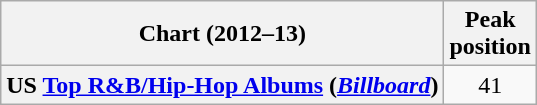<table class="wikitable sortable plainrowheaders" style="text-align: center;">
<tr>
<th scope="col">Chart (2012–13)</th>
<th scope="col">Peak<br>position</th>
</tr>
<tr>
<th scope="row">US <a href='#'>Top R&B/Hip-Hop Albums</a> (<em><a href='#'>Billboard</a></em>)</th>
<td>41</td>
</tr>
</table>
